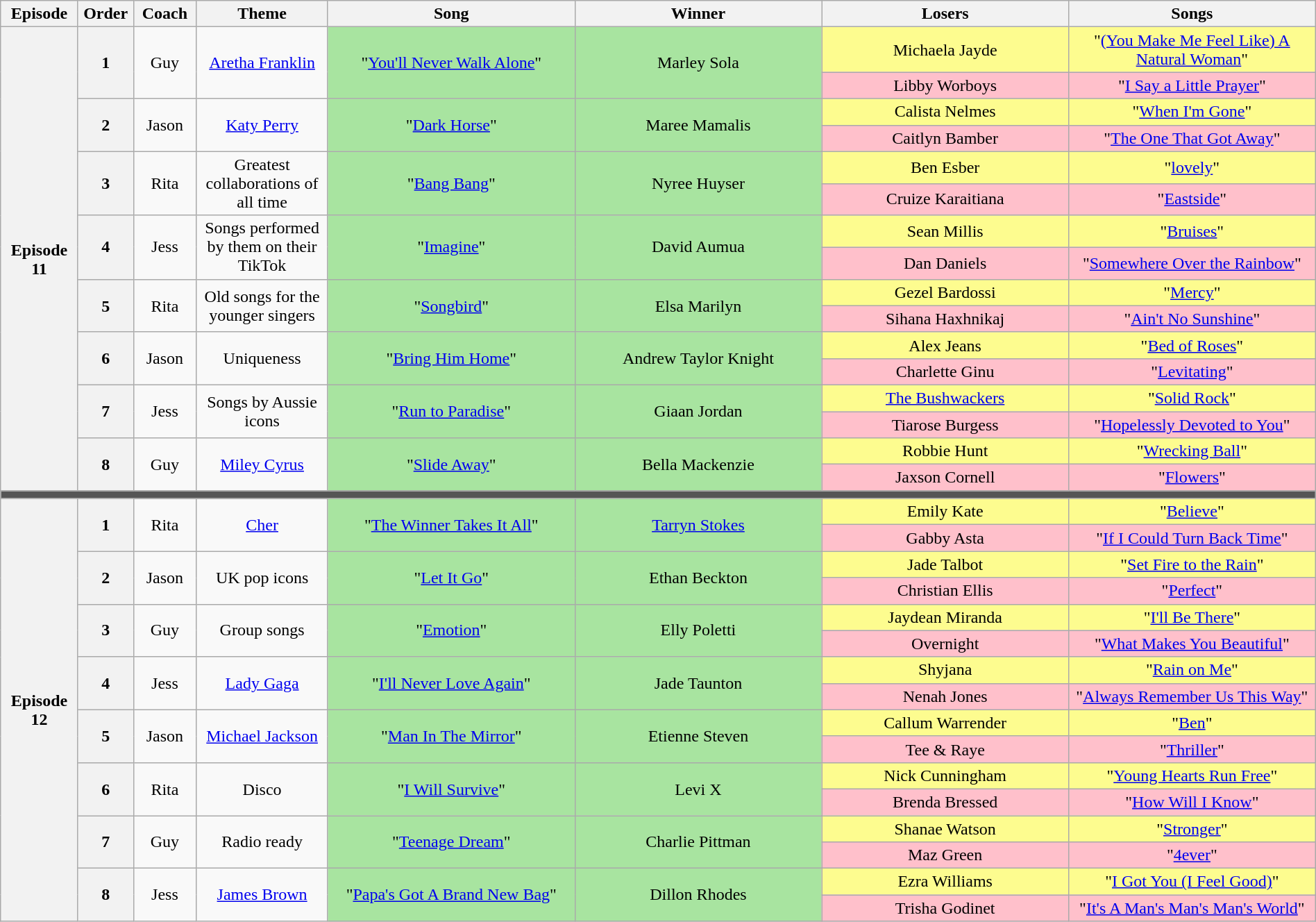<table class="wikitable" style="text-align: center; width: 100%">
<tr>
<th style="width:04%">Episode</th>
<th style="width:01%">Order</th>
<th style="width:03%">Coach</th>
<th style="width:08%">Theme</th>
<th style="width:15%">Song</th>
<th style="width:15%">Winner</th>
<th style="width:15%">Losers</th>
<th style="width:15%">Songs</th>
</tr>
<tr>
<th scope="row" rowspan="16">Episode 11<br></th>
<th rowspan="2">1</th>
<td rowspan="2">Guy</td>
<td rowspan="2"><a href='#'>Aretha Franklin</a></td>
<td rowspan="2" bgcolor="#A8E4A0">"<a href='#'>You'll Never Walk Alone</a>"</td>
<td rowspan="2" bgcolor="#A8E4A0">Marley Sola</td>
<td bgcolor="#FDFC8F">Michaela Jayde</td>
<td bgcolor="#FDFC8F">"<a href='#'>(You Make Me Feel Like) A Natural Woman</a>"</td>
</tr>
<tr>
<td bgcolor="pink">Libby Worboys</td>
<td bgcolor="pink">"<a href='#'>I Say a Little Prayer</a>"</td>
</tr>
<tr>
<th rowspan="2">2</th>
<td rowspan="2">Jason</td>
<td rowspan="2"><a href='#'>Katy Perry</a></td>
<td rowspan="2" bgcolor="#A8E4A0">"<a href='#'>Dark Horse</a>"</td>
<td rowspan="2" bgcolor="#A8E4A0">Maree Mamalis</td>
<td bgcolor="#FDFC8F">Calista Nelmes</td>
<td bgcolor="#FDFC8F">"<a href='#'>When I'm Gone</a>"</td>
</tr>
<tr>
<td bgcolor="pink">Caitlyn Bamber</td>
<td bgcolor="pink">"<a href='#'>The One That Got Away</a>"</td>
</tr>
<tr>
<th rowspan="2">3</th>
<td rowspan="2">Rita</td>
<td rowspan="2">Greatest collaborations of all time</td>
<td rowspan="2" bgcolor="#A8E4A0">"<a href='#'>Bang Bang</a>"</td>
<td rowspan="2" bgcolor="#A8E4A0">Nyree Huyser</td>
<td bgcolor="#FDFC8F">Ben Esber</td>
<td bgcolor="#FDFC8F">"<a href='#'>lovely</a>"</td>
</tr>
<tr>
<td bgcolor="pink">Cruize Karaitiana</td>
<td bgcolor="pink">"<a href='#'>Eastside</a>"</td>
</tr>
<tr>
<th rowspan="2">4</th>
<td rowspan="2">Jess</td>
<td rowspan="2">Songs performed by them on their TikTok</td>
<td rowspan="2" bgcolor="#A8E4A0">"<a href='#'>Imagine</a>"</td>
<td rowspan="2" bgcolor="#A8E4A0">David Aumua</td>
<td bgcolor="#FDFC8F">Sean Millis</td>
<td bgcolor="#FDFC8F">"<a href='#'>Bruises</a>"</td>
</tr>
<tr>
<td bgcolor="pink">Dan Daniels</td>
<td bgcolor="pink">"<a href='#'>Somewhere Over the Rainbow</a>"</td>
</tr>
<tr>
<th rowspan="2">5</th>
<td rowspan="2">Rita</td>
<td rowspan="2">Old songs for the younger singers</td>
<td rowspan="2" bgcolor="#A8E4A0">"<a href='#'>Songbird</a>"</td>
<td rowspan="2" bgcolor="#A8E4A0">Elsa Marilyn</td>
<td bgcolor="#FDFC8F">Gezel Bardossi</td>
<td bgcolor="#FDFC8F">"<a href='#'>Mercy</a>"</td>
</tr>
<tr>
<td bgcolor="pink">Sihana Haxhnikaj</td>
<td bgcolor="pink">"<a href='#'>Ain't No Sunshine</a>"</td>
</tr>
<tr>
<th rowspan="2">6</th>
<td rowspan="2">Jason</td>
<td rowspan="2">Uniqueness</td>
<td rowspan="2" bgcolor="#A8E4A0">"<a href='#'>Bring Him Home</a>"</td>
<td rowspan="2" bgcolor="#A8E4A0">Andrew Taylor Knight</td>
<td bgcolor="#FDFC8F">Alex Jeans</td>
<td bgcolor="#FDFC8F">"<a href='#'>Bed of Roses</a>"</td>
</tr>
<tr>
<td bgcolor="pink">Charlette Ginu</td>
<td bgcolor="pink">"<a href='#'>Levitating</a>"</td>
</tr>
<tr>
<th rowspan="2">7</th>
<td rowspan="2">Jess</td>
<td rowspan="2">Songs by Aussie icons</td>
<td rowspan="2" bgcolor="#A8E4A0">"<a href='#'>Run to Paradise</a>"</td>
<td rowspan="2" bgcolor="#A8E4A0">Giaan Jordan</td>
<td bgcolor="#FDFC8F"><a href='#'>The Bushwackers</a></td>
<td bgcolor="#FDFC8F">"<a href='#'>Solid Rock</a>"</td>
</tr>
<tr>
<td bgcolor="pink">Tiarose Burgess</td>
<td bgcolor="pink">"<a href='#'>Hopelessly Devoted to You</a>"</td>
</tr>
<tr>
<th rowspan="2">8</th>
<td rowspan="2">Guy</td>
<td rowspan="2"><a href='#'>Miley Cyrus</a></td>
<td rowspan="2" bgcolor="#A8E4A0">"<a href='#'>Slide Away</a>"</td>
<td rowspan="2" bgcolor="#A8E4A0">Bella Mackenzie</td>
<td bgcolor="#FDFC8F">Robbie Hunt</td>
<td bgcolor="#FDFC8F">"<a href='#'>Wrecking Ball</a>"</td>
</tr>
<tr>
<td bgcolor="pink">Jaxson Cornell</td>
<td bgcolor="pink">"<a href='#'>Flowers</a>"</td>
</tr>
<tr>
<td colspan="12" style="background:#555"></td>
</tr>
<tr>
<th scope="row" rowspan="16">Episode 12<br></th>
<th rowspan="2">1</th>
<td rowspan="2">Rita</td>
<td rowspan="2"><a href='#'>Cher</a></td>
<td rowspan="2" bgcolor="#A8E4A0">"<a href='#'>The Winner Takes It All</a>"</td>
<td rowspan="2" bgcolor="#A8E4A0"><a href='#'>Tarryn Stokes</a></td>
<td bgcolor="#FDFC8F">Emily Kate</td>
<td bgcolor="#FDFC8F">"<a href='#'>Believe</a>"</td>
</tr>
<tr>
<td bgcolor="pink">Gabby Asta</td>
<td bgcolor="pink">"<a href='#'>If I Could Turn Back Time</a>"</td>
</tr>
<tr>
<th rowspan="2">2</th>
<td rowspan="2">Jason</td>
<td rowspan="2">UK pop icons</td>
<td rowspan="2" bgcolor="#A8E4A0">"<a href='#'>Let It Go</a>"</td>
<td rowspan="2" bgcolor="#A8E4A0">Ethan Beckton</td>
<td bgcolor="#FDFC8F">Jade Talbot</td>
<td bgcolor="#FDFC8F">"<a href='#'>Set Fire to the Rain</a>"</td>
</tr>
<tr>
<td bgcolor="pink">Christian Ellis</td>
<td bgcolor="pink">"<a href='#'>Perfect</a>"</td>
</tr>
<tr>
<th rowspan="2">3</th>
<td rowspan="2">Guy</td>
<td rowspan="2">Group songs</td>
<td rowspan="2" bgcolor="#A8E4A0">"<a href='#'>Emotion</a>"</td>
<td rowspan="2" bgcolor="#A8E4A0">Elly Poletti</td>
<td bgcolor="#FDFC8F">Jaydean Miranda</td>
<td bgcolor="#FDFC8F">"<a href='#'>I'll Be There</a>"</td>
</tr>
<tr>
<td bgcolor="pink">Overnight</td>
<td bgcolor="pink">"<a href='#'>What Makes You Beautiful</a>"</td>
</tr>
<tr>
<th rowspan="2">4</th>
<td rowspan="2">Jess</td>
<td rowspan="2"><a href='#'>Lady Gaga</a></td>
<td rowspan="2" bgcolor="#A8E4A0">"<a href='#'>I'll Never Love Again</a>"</td>
<td rowspan="2" bgcolor="#A8E4A0">Jade Taunton</td>
<td bgcolor="#FDFC8F">Shyjana</td>
<td bgcolor="#FDFC8F">"<a href='#'>Rain on Me</a>"</td>
</tr>
<tr>
<td bgcolor="pink">Nenah Jones</td>
<td bgcolor="pink">"<a href='#'>Always Remember Us This Way</a>"</td>
</tr>
<tr>
<th rowspan="2">5</th>
<td rowspan="2">Jason</td>
<td rowspan="2"><a href='#'>Michael Jackson</a></td>
<td rowspan="2" bgcolor="#A8E4A0">"<a href='#'>Man In The Mirror</a>"</td>
<td rowspan="2" bgcolor="#A8E4A0">Etienne Steven</td>
<td bgcolor="#FDFC8F">Callum Warrender</td>
<td bgcolor="#FDFC8F">"<a href='#'>Ben</a>"</td>
</tr>
<tr>
<td bgcolor="pink">Tee & Raye</td>
<td bgcolor="pink">"<a href='#'>Thriller</a>"</td>
</tr>
<tr>
<th rowspan="2">6</th>
<td rowspan="2">Rita</td>
<td rowspan="2">Disco</td>
<td rowspan="2" bgcolor="#A8E4A0">"<a href='#'>I Will Survive</a>"</td>
<td rowspan="2" bgcolor="#A8E4A0">Levi X</td>
<td bgcolor="#FDFC8F">Nick Cunningham</td>
<td bgcolor="#FDFC8F">"<a href='#'>Young Hearts Run Free</a>"</td>
</tr>
<tr>
<td bgcolor="pink">Brenda Bressed</td>
<td bgcolor="pink">"<a href='#'>How Will I Know</a>"</td>
</tr>
<tr>
<th rowspan="2">7</th>
<td rowspan="2">Guy</td>
<td rowspan="2">Radio ready</td>
<td rowspan="2" bgcolor="#A8E4A0">"<a href='#'>Teenage Dream</a>"</td>
<td rowspan="2" bgcolor="#A8E4A0">Charlie Pittman</td>
<td bgcolor="#FDFC8F">Shanae Watson</td>
<td bgcolor="#FDFC8F">"<a href='#'>Stronger</a>"</td>
</tr>
<tr>
<td bgcolor="pink">Maz Green</td>
<td bgcolor="pink">"<a href='#'>4ever</a>"</td>
</tr>
<tr>
<th rowspan="2">8</th>
<td rowspan="2">Jess</td>
<td rowspan="2"><a href='#'>James Brown</a></td>
<td rowspan="2" bgcolor="#A8E4A0">"<a href='#'>Papa's Got A Brand New Bag</a>"</td>
<td rowspan="2" bgcolor="#A8E4A0">Dillon Rhodes</td>
<td bgcolor="#FDFC8F">Ezra Williams</td>
<td bgcolor="#FDFC8F">"<a href='#'>I Got You (I Feel Good)</a>"</td>
</tr>
<tr>
<td bgcolor="pink">Trisha Godinet</td>
<td bgcolor="pink">"<a href='#'>It's A Man's Man's Man's World</a>"</td>
</tr>
</table>
